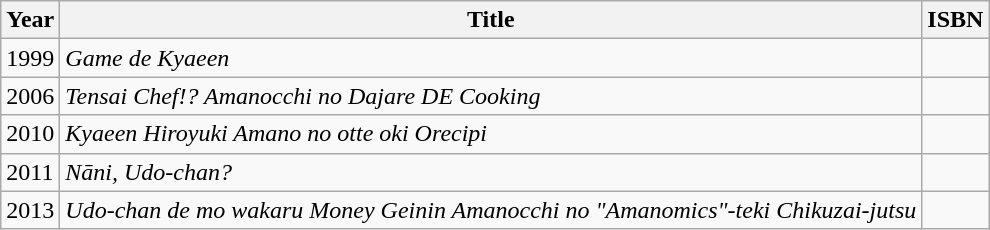<table class="wikitable">
<tr>
<th>Year</th>
<th>Title</th>
<th>ISBN</th>
</tr>
<tr>
<td>1999</td>
<td><em>Game de Kyaeen</em></td>
<td></td>
</tr>
<tr>
<td>2006</td>
<td><em>Tensai Chef!? Amanocchi no Dajare DE Cooking</em></td>
<td></td>
</tr>
<tr>
<td>2010</td>
<td><em>Kyaeen Hiroyuki Amano no otte oki Orecipi</em></td>
<td></td>
</tr>
<tr>
<td>2011</td>
<td><em>Nāni, Udo-chan?</em></td>
<td></td>
</tr>
<tr>
<td>2013</td>
<td><em>Udo-chan de mo wakaru Money Geinin Amanocchi no "Amanomics"-teki Chikuzai-jutsu</em></td>
<td></td>
</tr>
</table>
